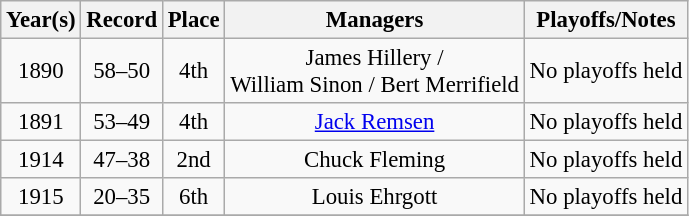<table class="wikitable" style="text-align:center; font-size: 95%;">
<tr>
<th>Year(s)</th>
<th>Record</th>
<th>Place</th>
<th>Managers</th>
<th>Playoffs/Notes</th>
</tr>
<tr align=center>
<td>1890</td>
<td>58–50</td>
<td>4th</td>
<td>James Hillery /<br>William Sinon / Bert Merrifield</td>
<td>No playoffs held</td>
</tr>
<tr align=center>
<td>1891</td>
<td>53–49</td>
<td>4th</td>
<td><a href='#'>Jack Remsen</a></td>
<td>No playoffs held</td>
</tr>
<tr align=center>
<td>1914</td>
<td>47–38</td>
<td>2nd</td>
<td>Chuck Fleming</td>
<td>No playoffs held</td>
</tr>
<tr align=center>
<td>1915</td>
<td>20–35</td>
<td>6th</td>
<td>Louis Ehrgott</td>
<td>No playoffs held</td>
</tr>
<tr align=center>
</tr>
</table>
